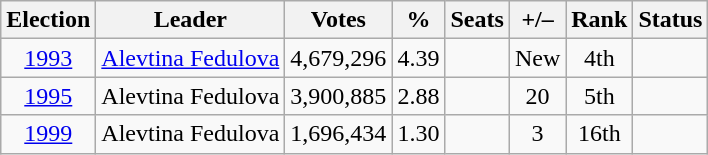<table class=wikitable style=text-align:center>
<tr>
<th>Election</th>
<th>Leader</th>
<th>Votes</th>
<th>%</th>
<th>Seats</th>
<th>+/–</th>
<th>Rank</th>
<th>Status</th>
</tr>
<tr>
<td><a href='#'>1993</a></td>
<td><a href='#'>Alevtina Fedulova</a></td>
<td>4,679,296</td>
<td>4.39</td>
<td></td>
<td>New</td>
<td>4th</td>
<td></td>
</tr>
<tr>
<td><a href='#'>1995</a></td>
<td>Alevtina Fedulova</td>
<td>3,900,885</td>
<td>2.88</td>
<td></td>
<td> 20</td>
<td>5th</td>
<td></td>
</tr>
<tr>
<td><a href='#'>1999</a></td>
<td>Alevtina Fedulova</td>
<td>1,696,434</td>
<td>1.30</td>
<td></td>
<td> 3</td>
<td>16th</td>
<td></td>
</tr>
</table>
